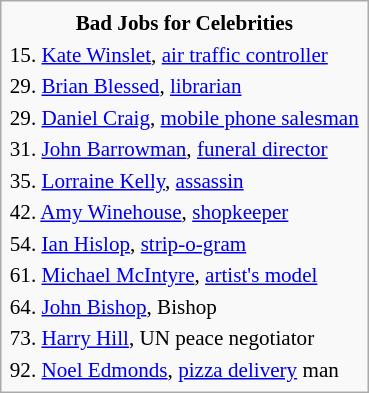<table class="infobox" style="font-size:88%;">
<tr>
<th>Bad Jobs for Celebrities</th>
</tr>
<tr>
<td>15. <a href='#'>Kate Winslet</a>, <a href='#'>air traffic controller</a></td>
</tr>
<tr>
<td>29. <a href='#'>Brian Blessed</a>, <a href='#'>librarian</a></td>
</tr>
<tr>
<td>29. <a href='#'>Daniel Craig</a>, <a href='#'>mobile phone salesman</a></td>
</tr>
<tr>
<td>31. <a href='#'>John Barrowman</a>, <a href='#'>funeral director</a></td>
</tr>
<tr>
<td>35. <a href='#'>Lorraine Kelly</a>, <a href='#'>assassin</a></td>
</tr>
<tr>
<td>42. <a href='#'>Amy Winehouse</a>, <a href='#'>shopkeeper</a></td>
</tr>
<tr>
<td>54. <a href='#'>Ian Hislop</a>, <a href='#'>strip-o-gram</a></td>
</tr>
<tr>
<td>61. <a href='#'>Michael McIntyre</a>, <a href='#'>artist's model</a></td>
</tr>
<tr>
<td>64. <a href='#'>John Bishop</a>, Bishop</td>
</tr>
<tr>
<td>73. <a href='#'>Harry Hill</a>, UN peace negotiator</td>
</tr>
<tr>
<td>92. <a href='#'>Noel Edmonds</a>, <a href='#'>pizza delivery</a> man</td>
</tr>
</table>
